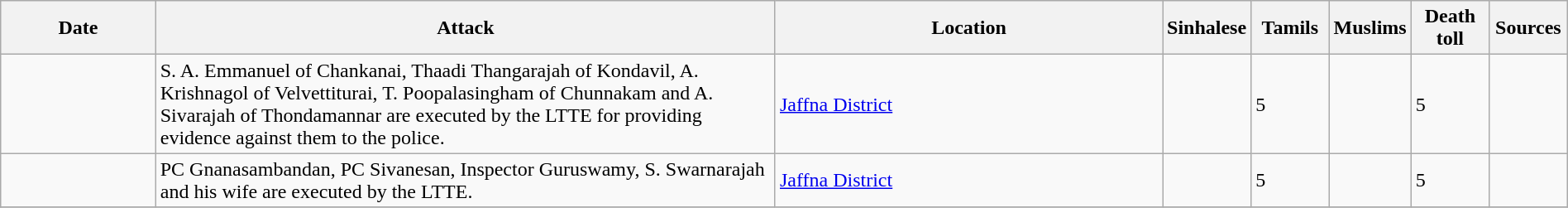<table class="wikitable" style="width:100%;">
<tr>
<th width="10%">Date</th>
<th width="40%">Attack</th>
<th width="25%">Location</th>
<th width="5%">Sinhalese</th>
<th width="5%">Tamils</th>
<th width="5%">Muslims</th>
<th width="5%">Death toll</th>
<th width="5%">Sources</th>
</tr>
<tr>
<td></td>
<td>S. A. Emmanuel of Chankanai, Thaadi Thangarajah of Kondavil, A. Krishnagol of Velvettiturai, T. Poopalasingham of Chunnakam and A. Sivarajah of Thondamannar are executed by the LTTE for providing evidence against them to the police.</td>
<td><a href='#'>Jaffna District</a></td>
<td></td>
<td>5</td>
<td></td>
<td>5</td>
<td></td>
</tr>
<tr>
<td></td>
<td>PC Gnanasambandan, PC Sivanesan, Inspector Guruswamy, S. Swarnarajah and his wife are executed by the LTTE.</td>
<td><a href='#'>Jaffna District</a></td>
<td></td>
<td>5</td>
<td></td>
<td>5</td>
<td></td>
</tr>
<tr>
</tr>
</table>
